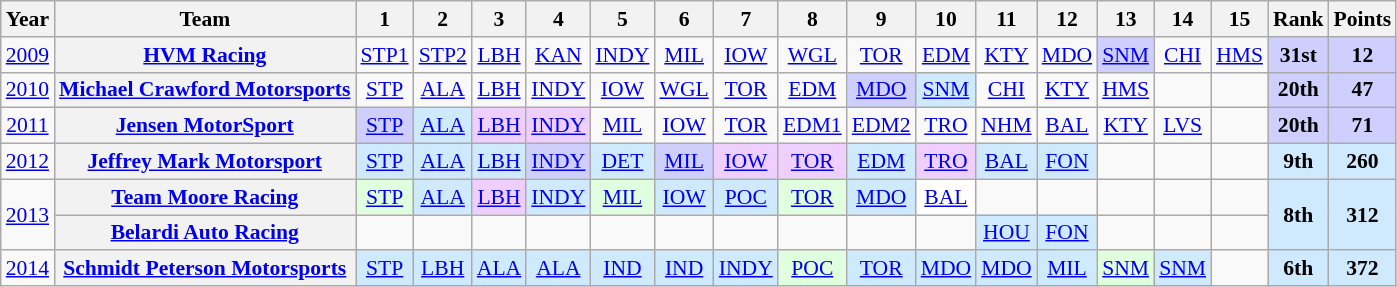<table class="wikitable" style="text-align:center; font-size:90%">
<tr>
<th>Year</th>
<th>Team</th>
<th>1</th>
<th>2</th>
<th>3</th>
<th>4</th>
<th>5</th>
<th>6</th>
<th>7</th>
<th>8</th>
<th>9</th>
<th>10</th>
<th>11</th>
<th>12</th>
<th>13</th>
<th>14</th>
<th>15</th>
<th>Rank</th>
<th>Points</th>
</tr>
<tr>
<td><a href='#'>2009</a></td>
<th><a href='#'>HVM Racing</a></th>
<td><a href='#'>STP1</a></td>
<td><a href='#'>STP2</a></td>
<td><a href='#'>LBH</a></td>
<td><a href='#'>KAN</a></td>
<td><a href='#'>INDY</a></td>
<td><a href='#'>MIL</a></td>
<td><a href='#'>IOW</a></td>
<td><a href='#'>WGL</a></td>
<td><a href='#'>TOR</a></td>
<td><a href='#'>EDM</a></td>
<td><a href='#'>KTY</a></td>
<td><a href='#'>MDO</a></td>
<td style="background:#CFCFFF;"><a href='#'>SNM</a><br></td>
<td><a href='#'>CHI</a></td>
<td><a href='#'>HMS</a></td>
<td style="background:#CFCFFF;"><strong>31st</strong></td>
<td style="background:#CFCFFF;"><strong>12</strong></td>
</tr>
<tr>
<td><a href='#'>2010</a></td>
<th><a href='#'>Michael Crawford Motorsports</a></th>
<td><a href='#'>STP</a></td>
<td><a href='#'>ALA</a></td>
<td><a href='#'>LBH</a></td>
<td><a href='#'>INDY</a></td>
<td><a href='#'>IOW</a></td>
<td><a href='#'>WGL</a></td>
<td><a href='#'>TOR</a></td>
<td><a href='#'>EDM</a></td>
<td style="background:#CFCFFF;"><a href='#'>MDO</a><br></td>
<td style="background:#CFEAFF;"><a href='#'>SNM</a><br></td>
<td><a href='#'>CHI</a></td>
<td><a href='#'>KTY</a></td>
<td><a href='#'>HMS</a></td>
<td></td>
<td></td>
<td style="background:#CFCFFF;"><strong>20th</strong></td>
<td style="background:#CFCFFF;"><strong>47</strong></td>
</tr>
<tr>
<td><a href='#'>2011</a></td>
<th><a href='#'>Jensen MotorSport</a></th>
<td style="background:#CFCFFF;"><a href='#'>STP</a><br></td>
<td style="background:#CFEAFF;"><a href='#'>ALA</a><br></td>
<td style="background:#EFCFFF;"><a href='#'>LBH</a><br></td>
<td style="background:#EFCFFF;"><a href='#'>INDY</a><br></td>
<td><a href='#'>MIL</a></td>
<td><a href='#'>IOW</a></td>
<td><a href='#'>TOR</a></td>
<td><a href='#'>EDM1</a></td>
<td><a href='#'>EDM2</a></td>
<td><a href='#'>TRO</a></td>
<td><a href='#'>NHM</a></td>
<td><a href='#'>BAL</a></td>
<td><a href='#'>KTY</a></td>
<td><a href='#'>LVS</a></td>
<td></td>
<td style="background:#CFCFFF;"><strong>20th</strong></td>
<td style="background:#CFCFFF;"><strong>71</strong></td>
</tr>
<tr>
<td><a href='#'>2012</a></td>
<th><a href='#'>Jeffrey Mark Motorsport</a></th>
<td style="background:#CFEAFF;"><a href='#'>STP</a><br></td>
<td style="background:#CFEAFF;"><a href='#'>ALA</a><br></td>
<td style="background:#CFEAFF;"><a href='#'>LBH</a><br></td>
<td style="background:#CFCFFF;"><a href='#'>INDY</a><br></td>
<td style="background:#CFEAFF;"><a href='#'>DET</a><br></td>
<td style="background:#CFCFFF;"><a href='#'>MIL</a><br></td>
<td style="background:#EFCFFF;"><a href='#'>IOW</a><br></td>
<td style="background:#EFCFFF;"><a href='#'>TOR</a><br></td>
<td style="background:#CFEAFF;"><a href='#'>EDM</a><br></td>
<td style="background:#EFCFFF;"><a href='#'>TRO</a><br></td>
<td style="background:#CFEAFF;"><a href='#'>BAL</a><br></td>
<td style="background:#CFEAFF;"><a href='#'>FON</a><br></td>
<td></td>
<td></td>
<td></td>
<td style="background:#CFEAFF;"><strong>9th</strong></td>
<td style="background:#CFEAFF;"><strong>260</strong></td>
</tr>
<tr>
<td rowspan=2><a href='#'>2013</a></td>
<th><a href='#'>Team Moore Racing</a></th>
<td style="background:#DFFFDF;"><a href='#'>STP</a><br></td>
<td style="background:#CFEAFF;"><a href='#'>ALA</a><br></td>
<td style="background:#EFCFFF;"><a href='#'>LBH</a><br></td>
<td style="background:#CFEAFF;"><a href='#'>INDY</a><br></td>
<td style="background:#DFFFDF;"><a href='#'>MIL</a><br></td>
<td style="background:#CFEAFF;"><a href='#'>IOW</a><br></td>
<td style="background:#CFEAFF;"><a href='#'>POC</a><br></td>
<td style="background:#DFFFDF;"><a href='#'>TOR</a><br></td>
<td style="background:#CFEAFF;"><a href='#'>MDO</a><br></td>
<td style="background:#FFFFFF;"><a href='#'>BAL</a><br></td>
<td></td>
<td></td>
<td></td>
<td></td>
<td></td>
<td rowspan=2 style="background:#CFEAFF;"><strong>8th</strong></td>
<td rowspan=2 style="background:#CFEAFF;"><strong>312</strong></td>
</tr>
<tr>
<th><a href='#'>Belardi Auto Racing</a></th>
<td></td>
<td></td>
<td></td>
<td></td>
<td></td>
<td></td>
<td></td>
<td></td>
<td></td>
<td></td>
<td style="background:#CFEAFF;"><a href='#'>HOU</a><br></td>
<td style="background:#CFEAFF;"><a href='#'>FON</a><br></td>
<td></td>
<td></td>
<td></td>
</tr>
<tr>
<td><a href='#'>2014</a></td>
<th><a href='#'>Schmidt Peterson Motorsports</a></th>
<td style="background:#CFEAFF;"><a href='#'>STP</a><br></td>
<td style="background:#CFEAFF;"><a href='#'>LBH</a><br></td>
<td style="background:#CFEAFF;"><a href='#'>ALA</a><br></td>
<td style="background:#CFEAFF;"><a href='#'>ALA</a><br></td>
<td style="background:#CFEAFF;"><a href='#'>IND</a><br></td>
<td style="background:#CFEAFF;"><a href='#'>IND</a><br></td>
<td style="background:#CFEAFF;"><a href='#'>INDY</a><br></td>
<td style="background:#DFFFDF;"><a href='#'>POC</a><br></td>
<td style="background:#CFEAFF;"><a href='#'>TOR</a><br></td>
<td style="background:#CFEAFF;"><a href='#'>MDO</a><br></td>
<td style="background:#CFEAFF;"><a href='#'>MDO</a><br></td>
<td style="background:#CFEAFF;"><a href='#'>MIL</a><br></td>
<td style="background:#DFFFDF;"><a href='#'>SNM</a><br></td>
<td style="background:#CFEAFF;"><a href='#'>SNM</a><br></td>
<td></td>
<td style="background:#CFEAFF;"><strong>6th</strong></td>
<td style="background:#CFEAFF;"><strong>372</strong></td>
</tr>
</table>
